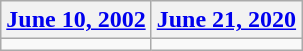<table class=wikitable>
<tr>
<th><a href='#'>June 10, 2002</a></th>
<th><a href='#'>June 21, 2020</a></th>
</tr>
<tr>
<td></td>
<td></td>
</tr>
</table>
